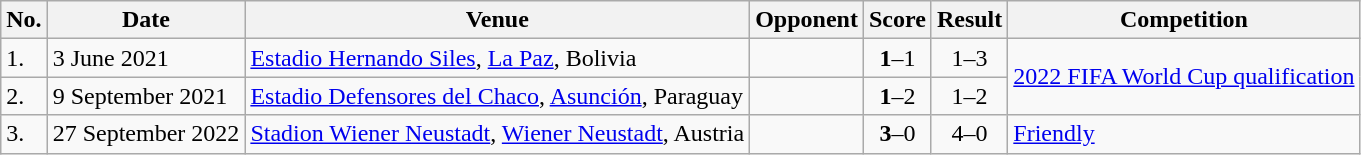<table class="wikitable">
<tr>
<th>No.</th>
<th>Date</th>
<th>Venue</th>
<th>Opponent</th>
<th>Score</th>
<th>Result</th>
<th>Competition</th>
</tr>
<tr>
<td>1.</td>
<td>3 June 2021</td>
<td><a href='#'>Estadio Hernando Siles</a>, <a href='#'>La Paz</a>, Bolivia</td>
<td></td>
<td align=center><strong>1</strong>–1</td>
<td align=center>1–3</td>
<td rowspan=2><a href='#'>2022 FIFA World Cup qualification</a></td>
</tr>
<tr>
<td>2.</td>
<td>9 September 2021</td>
<td><a href='#'>Estadio Defensores del Chaco</a>, <a href='#'>Asunción</a>, Paraguay</td>
<td></td>
<td align=center><strong>1</strong>–2</td>
<td align=center>1–2</td>
</tr>
<tr>
<td>3.</td>
<td>27 September 2022</td>
<td><a href='#'>Stadion Wiener Neustadt</a>, <a href='#'>Wiener Neustadt</a>, Austria</td>
<td></td>
<td align=center><strong>3</strong>–0</td>
<td align=center>4–0</td>
<td><a href='#'>Friendly</a></td>
</tr>
</table>
